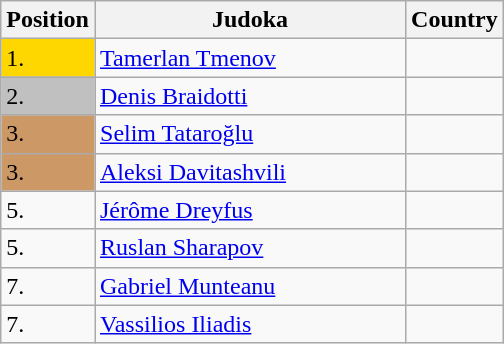<table class=wikitable>
<tr>
<th width=10>Position</th>
<th width=200>Judoka</th>
<th width=10>Country</th>
</tr>
<tr>
<td bgcolor=gold>1.</td>
<td><a href='#'>Tamerlan Tmenov</a></td>
<td></td>
</tr>
<tr>
<td bgcolor="silver">2.</td>
<td><a href='#'>Denis Braidotti</a></td>
<td></td>
</tr>
<tr>
<td bgcolor="CC9966">3.</td>
<td><a href='#'>Selim Tataroğlu</a></td>
<td></td>
</tr>
<tr>
<td bgcolor="CC9966">3.</td>
<td><a href='#'>Aleksi Davitashvili</a></td>
<td></td>
</tr>
<tr>
<td>5.</td>
<td><a href='#'>Jérôme Dreyfus</a></td>
<td></td>
</tr>
<tr>
<td>5.</td>
<td><a href='#'>Ruslan Sharapov</a></td>
<td></td>
</tr>
<tr>
<td>7.</td>
<td><a href='#'>Gabriel Munteanu</a></td>
<td></td>
</tr>
<tr>
<td>7.</td>
<td><a href='#'>Vassilios Iliadis</a></td>
<td></td>
</tr>
</table>
